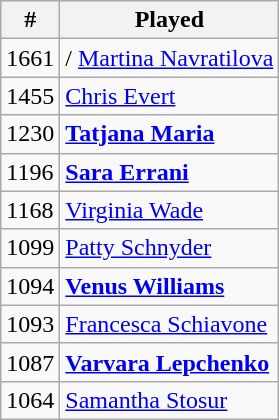<table class=wikitable style=display:inline-table>
<tr>
<th>#</th>
<th>Played</th>
</tr>
<tr>
<td>1661</td>
<td>/ <a href='#'>Martina Navratilova</a></td>
</tr>
<tr>
<td>1455</td>
<td> <a href='#'>Chris Evert</a></td>
</tr>
<tr>
<td>1230</td>
<td> <strong><a href='#'>Tatjana Maria</a></strong></td>
</tr>
<tr>
<td>1196</td>
<td> <strong><a href='#'>Sara Errani</a></strong></td>
</tr>
<tr>
<td>1168</td>
<td> <a href='#'>Virginia Wade</a></td>
</tr>
<tr>
<td>1099</td>
<td> <a href='#'>Patty Schnyder</a></td>
</tr>
<tr>
<td>1094</td>
<td> <strong><a href='#'>Venus Williams</a></strong></td>
</tr>
<tr>
<td>1093</td>
<td> <a href='#'>Francesca Schiavone</a></td>
</tr>
<tr>
<td>1087</td>
<td> <strong><a href='#'>Varvara Lepchenko</a></strong></td>
</tr>
<tr>
<td>1064</td>
<td> <a href='#'>Samantha Stosur</a></td>
</tr>
</table>
